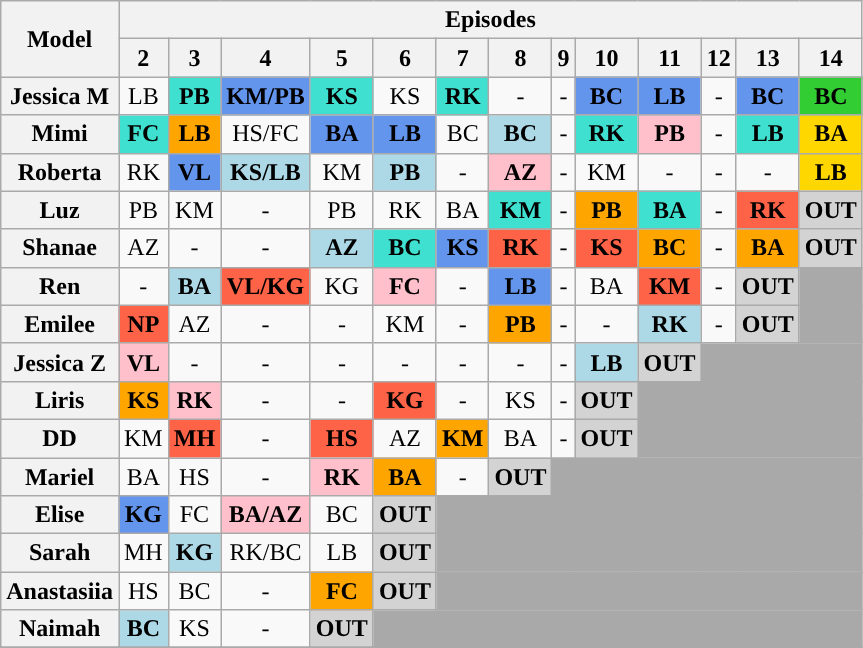<table class="wikitable" style="text-align:center">
<tr>
<th rowspan="2">Model</th>
<th colspan="13">Episodes</th>
</tr>
<tr>
<th>2</th>
<th>3</th>
<th>4</th>
<th>5</th>
<th>6</th>
<th>7</th>
<th>8</th>
<th>9</th>
<th>10</th>
<th>11</th>
<th>12</th>
<th>13</th>
<th>14</th>
</tr>
<tr>
<th>Jessica M</th>
<td>LB</td>
<td style="background:turquoise;"><strong>PB</strong></td>
<td style="background:cornflowerblue;"><strong>KM/PB</strong></td>
<td style="background:turquoise;"><strong>KS</strong></td>
<td>KS</td>
<td style="background:turquoise;"><strong>RK</strong></td>
<td>-</td>
<td>-</td>
<td style="background:cornflowerblue;"><strong>BC</strong></td>
<td style="background:cornflowerblue;"><strong>LB</strong></td>
<td>-</td>
<td style="background:cornflowerblue;"><strong>BC</strong></td>
<td bgcolor="limegreen"><strong>BC</strong></td>
</tr>
<tr>
<th>Mimi</th>
<td bgcolor="turquoise"><strong>FC</strong></td>
<td bgcolor="orange"><strong>LB</strong></td>
<td>HS/FC</td>
<td style="background:cornflowerblue;"><strong>BA</strong></td>
<td style="background:cornflowerblue;"><strong>LB</strong></td>
<td>BC</td>
<td style="background:lightblue;"><strong>BC</strong></td>
<td>-</td>
<td style="background:turquoise;"><strong>RK</strong></td>
<td bgcolor="pink"><strong>PB</strong></td>
<td>-</td>
<td style="background:turquoise;"><strong>LB</strong></td>
<td bgcolor="gold"><strong>BA</strong></td>
</tr>
<tr>
<th>Roberta</th>
<td>RK</td>
<td style="background:cornflowerblue;"><strong>VL</strong></td>
<td style="background:lightblue;"><strong>KS/LB</strong></td>
<td>KM</td>
<td style="background:lightblue;"><strong>PB</strong></td>
<td>-</td>
<td bgcolor="pink"><strong>AZ</strong></td>
<td>-</td>
<td>KM</td>
<td>-</td>
<td>-</td>
<td>-</td>
<td bgcolor="gold"><strong>LB</strong></td>
</tr>
<tr>
<th>Luz</th>
<td>PB</td>
<td>KM</td>
<td>-</td>
<td>PB</td>
<td>RK</td>
<td>BA</td>
<td style="background:turquoise;"><strong>KM</strong></td>
<td>-</td>
<td bgcolor="orange"><strong>PB</strong></td>
<td style="background:turquoise;"><strong>BA</strong></td>
<td>-</td>
<td bgcolor="tomato"><strong>RK</strong></td>
<td style="background:lightgrey;"><strong>OUT</strong></td>
</tr>
<tr>
<th>Shanae</th>
<td>AZ</td>
<td>-</td>
<td>-</td>
<td style="background:lightblue;"><strong>AZ</strong></td>
<td style="background:turquoise;"><strong>BC</strong></td>
<td style="background:cornflowerblue;"><strong>KS</strong></td>
<td bgcolor="tomato"><strong>RK</strong></td>
<td>-</td>
<td bgcolor="tomato"><strong>KS</strong></td>
<td bgcolor="orange"><strong>BC</strong></td>
<td>-</td>
<td bgcolor="orange"><strong>BA</strong></td>
<td style="background:lightgrey;"><strong>OUT</strong></td>
</tr>
<tr>
<th>Ren</th>
<td>-</td>
<td style="background:lightblue;"><strong>BA</strong></td>
<td bgcolor="tomato"><strong>VL/KG</strong></td>
<td>KG</td>
<td bgcolor="pink"><strong>FC</strong></td>
<td>-</td>
<td style="background:cornflowerblue;"><strong>LB</strong></td>
<td>-</td>
<td>BA</td>
<td bgcolor="tomato"><strong>KM</strong></td>
<td>-</td>
<td style="background:lightgrey;"><strong>OUT</strong></td>
<td style="background:darkgrey;" colspan="1"></td>
</tr>
<tr>
<th>Emilee</th>
<td bgcolor="tomato"><strong>NP</strong></td>
<td>AZ</td>
<td>-</td>
<td>-</td>
<td>KM</td>
<td>-</td>
<td bgcolor="orange"><strong>PB</strong></td>
<td>-</td>
<td>-</td>
<td style="background:lightblue;"><strong>RK</strong></td>
<td>-</td>
<td style="background:lightgrey;"><strong>OUT</strong></td>
<td style="background:darkgrey;" colspan="1"></td>
</tr>
<tr>
<th>Jessica Z</th>
<td bgcolor="pink"><strong>VL</strong></td>
<td>-</td>
<td>-</td>
<td>-</td>
<td>-</td>
<td>-</td>
<td>-</td>
<td>-</td>
<td style="background:lightblue;"><strong>LB</strong></td>
<td style="background:lightgrey;"><strong>OUT</strong></td>
<td style="background:darkgrey;" colspan="12"></td>
</tr>
<tr>
<th>Liris</th>
<td style="background:orange;"><strong>KS</strong></td>
<td style="background:pink;"><strong>RK</strong></td>
<td>-</td>
<td>-</td>
<td bgcolor="tomato"><strong>KG</strong></td>
<td>-</td>
<td>KS</td>
<td>-</td>
<td style="background:lightgrey;"><strong>OUT</strong></td>
<td style="background:darkgrey;" colspan="4"></td>
</tr>
<tr>
<th>DD</th>
<td>KM</td>
<td style="background:tomato;"><strong>MH</strong></td>
<td>-</td>
<td style="background:tomato;"><strong>HS</strong></td>
<td>AZ</td>
<td bgcolor="orange"><strong>KM</strong></td>
<td>BA</td>
<td>-</td>
<td style="background:lightgrey;"><strong>OUT</strong></td>
<td style="background:darkgrey;" colspan="4"></td>
</tr>
<tr>
<th>Mariel</th>
<td>BA</td>
<td>HS</td>
<td>-</td>
<td style="background:pink;"><strong>RK</strong></td>
<td style="background:orange;"><strong>BA</strong></td>
<td>-</td>
<td style="background:lightgrey;"><strong>OUT</strong></td>
<td style="background:darkgrey;" colspan="6"></td>
</tr>
<tr>
<th>Elise</th>
<td bgcolor="cornflowerblue"><strong>KG</strong></td>
<td>FC</td>
<td style="background:pink;"><strong>BA/AZ</strong></td>
<td>BC</td>
<td style="background:lightgrey;"><strong>OUT</strong></td>
<td style="background:darkgrey;" colspan="8"></td>
</tr>
<tr>
<th>Sarah</th>
<td>MH</td>
<td style="background:lightblue;"><strong>KG</strong></td>
<td>RK/BC</td>
<td>LB</td>
<td style="background:lightgrey;"><strong>OUT</strong></td>
<td style="background:darkgrey;" colspan="8"></td>
</tr>
<tr>
<th>Anastasiia</th>
<td>HS</td>
<td>BC</td>
<td>-</td>
<td style="background:orange;"><strong>FC</strong></td>
<td style="background:lightgrey;"><strong>OUT</strong></td>
<td style="background:darkgrey;" colspan="8"></td>
</tr>
<tr>
<th>Naimah</th>
<td style="background:lightblue;"><strong>BC</strong></td>
<td>KS</td>
<td>-</td>
<td style="background:lightgrey;"><strong>OUT</strong></td>
<td style="background:darkgrey;" colspan="9"></td>
</tr>
<tr>
</tr>
</table>
